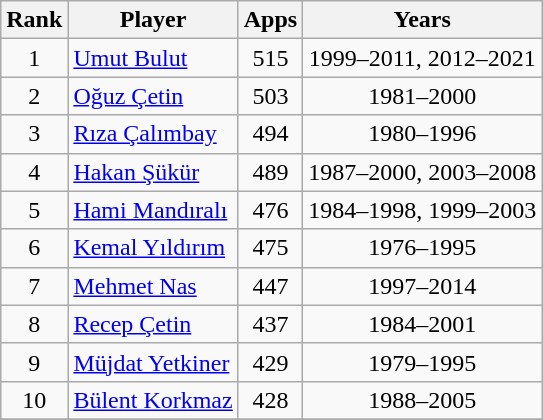<table class="wikitable" style="text-align:center;margin-left:1em;float:left">
<tr>
<th>Rank</th>
<th>Player</th>
<th>Apps</th>
<th>Years</th>
</tr>
<tr>
<td>1</td>
<td style="text-align:left;"><a href='#'>Umut Bulut</a></td>
<td>515</td>
<td>1999–2011, 2012–2021</td>
</tr>
<tr>
<td>2</td>
<td style="text-align:left;"><a href='#'>Oğuz Çetin</a></td>
<td>503</td>
<td>1981–2000</td>
</tr>
<tr>
<td>3</td>
<td style="text-align:left;"><a href='#'>Rıza Çalımbay</a></td>
<td>494</td>
<td>1980–1996</td>
</tr>
<tr>
<td>4</td>
<td style="text-align:left;"><a href='#'>Hakan Şükür</a></td>
<td>489</td>
<td>1987–2000, 2003–2008</td>
</tr>
<tr>
<td>5</td>
<td style="text-align:left;"><a href='#'>Hami Mandıralı</a></td>
<td>476</td>
<td>1984–1998, 1999–2003</td>
</tr>
<tr>
<td>6</td>
<td style="text-align:left;"><a href='#'>Kemal Yıldırım</a></td>
<td>475</td>
<td>1976–1995</td>
</tr>
<tr>
<td>7</td>
<td style="text-align:left;"><a href='#'>Mehmet Nas</a></td>
<td>447</td>
<td>1997–2014</td>
</tr>
<tr>
<td>8</td>
<td style="text-align:left;"><a href='#'>Recep Çetin</a></td>
<td>437</td>
<td>1984–2001</td>
</tr>
<tr>
<td>9</td>
<td style="text-align:left;"><a href='#'>Müjdat Yetkiner</a></td>
<td>429</td>
<td>1979–1995</td>
</tr>
<tr>
<td>10</td>
<td style="text-align:left;"><a href='#'>Bülent Korkmaz</a></td>
<td>428</td>
<td>1988–2005</td>
</tr>
<tr>
</tr>
</table>
